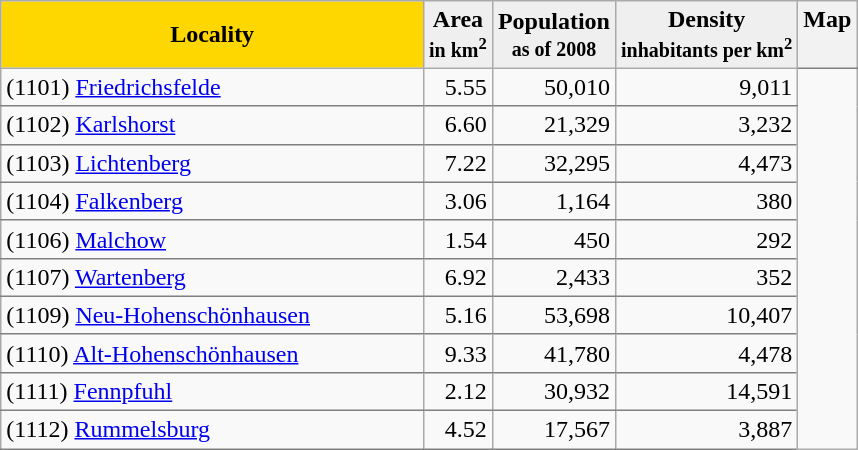<table class="sortable wikitable" style="float:left;">
<tr>
<th style="background:gold;">Locality</th>
<th style="background:#efefef;">Area <br><small>in km<sup>2</sup></small></th>
<th style="background:#efefef;">Population <br><small>as of 2008</small></th>
<th style="background:#efefef;">Density <small><br>inhabitants per km<sup>2</sup></small></th>
<th rowspan"11"  style="border-bottom:1px solid gray; vertical-align:top;" class="unsortable">Map</th>
</tr>
<tr>
<td style="border-bottom:1px solid gray;"> (1101) <a href='#'>Friedrichsfelde</a></td>
<td style="border-bottom:1px solid gray; text-align:right;">5.55</td>
<td style="border-bottom:1px solid gray; text-align:right;">50,010</td>
<td style="border-bottom:1px solid gray; text-align:right;">9,011</td>
<td rowspan="10"></td>
</tr>
<tr>
<td style="border-bottom:1px solid gray;"> (1102) <a href='#'>Karlshorst</a></td>
<td style="border-bottom:1px solid gray; text-align:right;">6.60</td>
<td style="border-bottom:1px solid gray; text-align:right;">21,329</td>
<td style="border-bottom:1px solid gray; text-align:right;">3,232</td>
</tr>
<tr>
<td style="border-bottom:1px solid gray;"> (1103) <a href='#'>Lichtenberg</a></td>
<td style="border-bottom:1px solid gray; text-align:right;">7.22</td>
<td style="border-bottom:1px solid gray; text-align:right;">32,295</td>
<td style="border-bottom:1px solid gray; text-align:right;">4,473</td>
</tr>
<tr>
<td style="border-bottom:1px solid gray;"> (1104) <a href='#'>Falkenberg</a></td>
<td style="border-bottom:1px solid gray; text-align:right;">3.06</td>
<td style="border-bottom:1px solid gray; text-align:right;">1,164</td>
<td style="border-bottom:1px solid gray; text-align:right;">380</td>
</tr>
<tr>
<td style="border-bottom:1px solid gray;"> (1106) <a href='#'>Malchow</a></td>
<td style="border-bottom:1px solid gray; text-align:right;">1.54</td>
<td style="border-bottom:1px solid gray; text-align:right;">450</td>
<td style="border-bottom:1px solid gray; text-align:right;">292</td>
</tr>
<tr>
<td style="border-bottom:1px solid gray;"> (1107) <a href='#'>Wartenberg</a></td>
<td style="border-bottom:1px solid gray; text-align:right;">6.92</td>
<td style="border-bottom:1px solid gray; text-align:right;">2,433</td>
<td style="border-bottom:1px solid gray; text-align:right;">352</td>
</tr>
<tr>
<td style="border-bottom:1px solid gray;"> (1109) <a href='#'>Neu-Hohenschönhausen</a>                  </td>
<td style="border-bottom:1px solid gray; text-align:right;">5.16</td>
<td style="border-bottom:1px solid gray; text-align:right;">53,698</td>
<td style="border-bottom:1px solid gray; text-align:right;">10,407</td>
</tr>
<tr>
<td style="border-bottom:1px solid gray;"> (1110) <a href='#'>Alt-Hohenschönhausen</a></td>
<td style="border-bottom:1px solid gray; text-align:right;">9.33</td>
<td style="border-bottom:1px solid gray; text-align:right;">41,780</td>
<td style="border-bottom:1px solid gray; text-align:right;">4,478</td>
</tr>
<tr>
<td style="border-bottom:1px solid gray;"> (1111) <a href='#'>Fennpfuhl</a></td>
<td style="border-bottom:1px solid gray; text-align:right;">2.12</td>
<td style="border-bottom:1px solid gray; text-align:right;">30,932</td>
<td style="border-bottom:1px solid gray; text-align:right;">14,591</td>
</tr>
<tr>
<td style="border-bottom:1px solid gray;"> (1112) <a href='#'>Rummelsburg</a></td>
<td style="border-bottom:1px solid gray; text-align:right;">4.52</td>
<td style="border-bottom:1px solid gray; text-align:right;">17,567</td>
<td style="border-bottom:1px solid gray; text-align:right;">3,887</td>
</tr>
</table>
